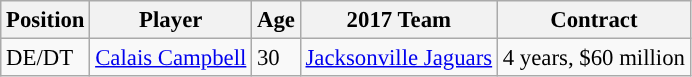<table class="wikitable" style="font-size: 95%; text-align: left">
<tr>
<th>Position</th>
<th>Player</th>
<th>Age</th>
<th>2017 Team</th>
<th>Contract</th>
</tr>
<tr>
<td>DE/DT</td>
<td><a href='#'>Calais Campbell</a></td>
<td>30</td>
<td><a href='#'>Jacksonville Jaguars</a></td>
<td>4 years, $60 million</td>
</tr>
</table>
